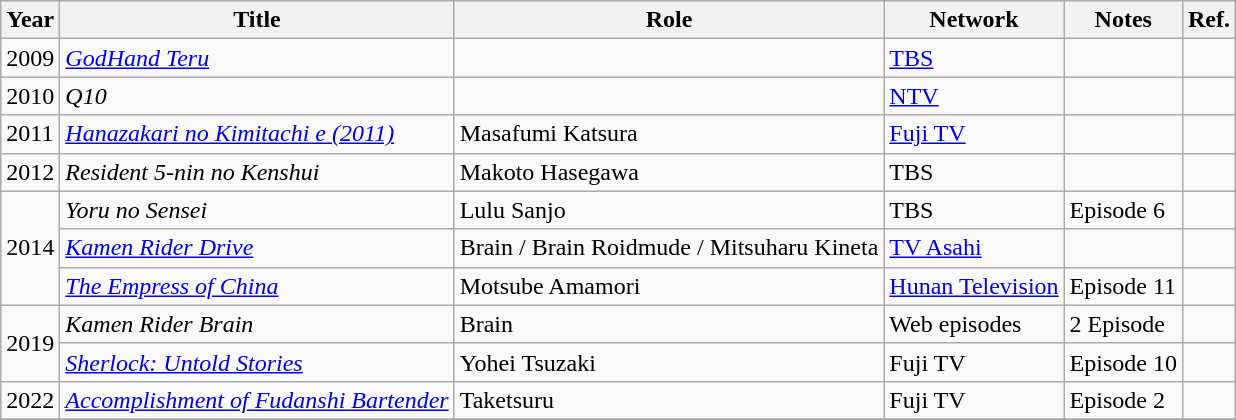<table class="wikitable">
<tr>
<th>Year</th>
<th>Title</th>
<th>Role</th>
<th>Network</th>
<th>Notes</th>
<th>Ref.</th>
</tr>
<tr>
<td>2009</td>
<td><em><a href='#'>GodHand Teru</a></em></td>
<td></td>
<td><a href='#'>TBS</a></td>
<td></td>
<td></td>
</tr>
<tr>
<td>2010</td>
<td><em>Q10</em></td>
<td></td>
<td><a href='#'>NTV</a></td>
<td></td>
<td></td>
</tr>
<tr>
<td>2011</td>
<td><em><a href='#'>Hanazakari no Kimitachi e (2011)</a></em></td>
<td>Masafumi Katsura</td>
<td><a href='#'>Fuji TV</a></td>
<td></td>
<td></td>
</tr>
<tr>
<td>2012</td>
<td><em>Resident 5-nin no Kenshui</em></td>
<td>Makoto Hasegawa</td>
<td>TBS</td>
<td></td>
<td></td>
</tr>
<tr>
<td rowspan="3">2014</td>
<td><em>Yoru no Sensei</em></td>
<td>Lulu Sanjo</td>
<td>TBS</td>
<td>Episode 6</td>
<td></td>
</tr>
<tr>
<td><em><a href='#'>Kamen Rider Drive</a></em></td>
<td>Brain / Brain Roidmude / Mitsuharu Kineta</td>
<td><a href='#'>TV Asahi</a></td>
<td></td>
<td></td>
</tr>
<tr>
<td><em><a href='#'>The Empress of China</a></em></td>
<td>Motsube Amamori</td>
<td><a href='#'>Hunan Television</a></td>
<td>Episode 11</td>
<td></td>
</tr>
<tr>
<td rowspan="2">2019</td>
<td><em>Kamen Rider Brain</em></td>
<td>Brain</td>
<td>Web episodes</td>
<td>2 Episode</td>
<td></td>
</tr>
<tr>
<td><em><a href='#'>Sherlock: Untold Stories</a></em></td>
<td>Yohei Tsuzaki</td>
<td>Fuji TV</td>
<td>Episode 10</td>
<td></td>
</tr>
<tr>
<td>2022</td>
<td><em><a href='#'>Accomplishment of Fudanshi Bartender</a></em></td>
<td>Taketsuru</td>
<td>Fuji TV</td>
<td>Episode 2</td>
<td></td>
</tr>
<tr>
</tr>
</table>
